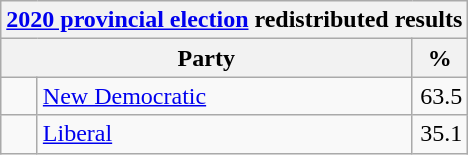<table class="wikitable">
<tr>
<th colspan="4"><a href='#'>2020 provincial election</a> redistributed results</th>
</tr>
<tr>
<th bgcolor="#DDDDFF" width="130px" colspan="2">Party</th>
<th bgcolor="#DDDDFF" width="30px">%</th>
</tr>
<tr>
<td> </td>
<td><a href='#'>New Democratic</a></td>
<td align=right>63.5</td>
</tr>
<tr>
<td> </td>
<td><a href='#'>Liberal</a></td>
<td align=right>35.1</td>
</tr>
</table>
